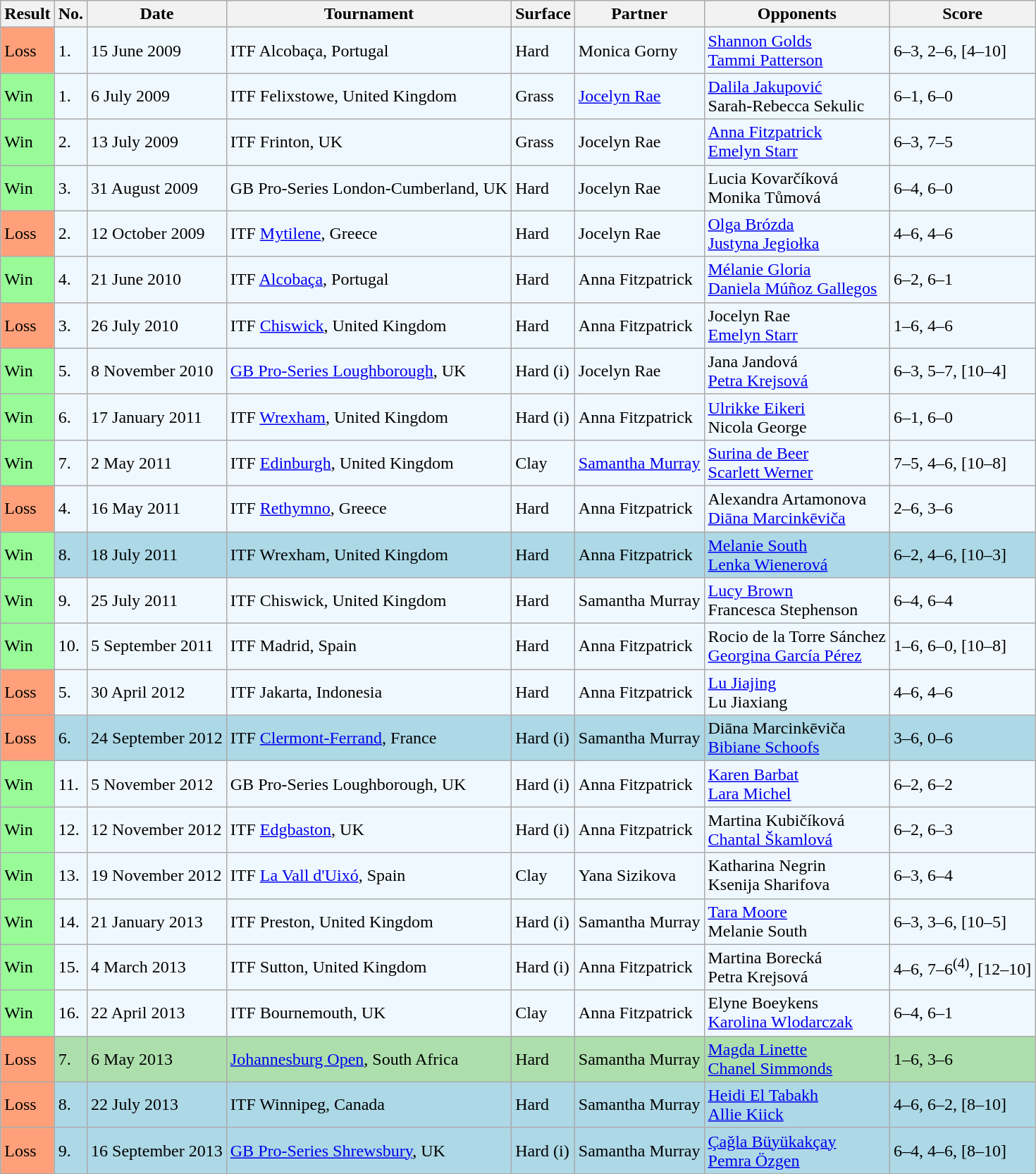<table class="sortable wikitable">
<tr>
<th>Result</th>
<th>No.</th>
<th>Date</th>
<th>Tournament</th>
<th>Surface</th>
<th>Partner</th>
<th>Opponents</th>
<th class="unsortable">Score</th>
</tr>
<tr style="background:#f0f8ff;">
<td style="background:#ffa07a;">Loss</td>
<td>1.</td>
<td>15 June 2009</td>
<td>ITF Alcobaça, Portugal</td>
<td>Hard</td>
<td> Monica Gorny</td>
<td> <a href='#'>Shannon Golds</a> <br>  <a href='#'>Tammi Patterson</a></td>
<td>6–3, 2–6, [4–10]</td>
</tr>
<tr style="background:#f0f8ff;">
<td style="background:#98fb98;">Win</td>
<td>1.</td>
<td>6 July 2009</td>
<td>ITF Felixstowe, United Kingdom</td>
<td>Grass</td>
<td> <a href='#'>Jocelyn Rae</a></td>
<td> <a href='#'>Dalila Jakupović</a> <br>  Sarah-Rebecca Sekulic</td>
<td>6–1, 6–0</td>
</tr>
<tr style="background:#f0f8ff;">
<td style="background:#98fb98;">Win</td>
<td>2.</td>
<td>13 July 2009</td>
<td>ITF Frinton, UK</td>
<td>Grass</td>
<td> Jocelyn Rae</td>
<td> <a href='#'>Anna Fitzpatrick</a> <br>  <a href='#'>Emelyn Starr</a></td>
<td>6–3, 7–5</td>
</tr>
<tr style="background:#f0f8ff;">
<td style="background:#98fb98;">Win</td>
<td>3.</td>
<td>31 August 2009</td>
<td>GB Pro-Series London-Cumberland, UK</td>
<td>Hard</td>
<td> Jocelyn Rae</td>
<td> Lucia Kovarčíková <br>  Monika Tůmová</td>
<td>6–4, 6–0</td>
</tr>
<tr style="background:#f0f8ff;">
<td style="background:#ffa07a;">Loss</td>
<td>2.</td>
<td>12 October 2009</td>
<td>ITF <a href='#'>Mytilene</a>, Greece</td>
<td>Hard</td>
<td> Jocelyn Rae</td>
<td> <a href='#'>Olga Brózda</a> <br>  <a href='#'>Justyna Jegiołka</a></td>
<td>4–6, 4–6</td>
</tr>
<tr style="background:#f0f8ff;">
<td style="background:#98fb98;">Win</td>
<td>4.</td>
<td>21 June 2010</td>
<td>ITF <a href='#'>Alcobaça</a>, Portugal</td>
<td>Hard</td>
<td> Anna Fitzpatrick</td>
<td> <a href='#'>Mélanie Gloria</a> <br>  <a href='#'>Daniela Múñoz Gallegos</a></td>
<td>6–2, 6–1</td>
</tr>
<tr style="background:#f0f8ff;">
<td style="background:#ffa07a;">Loss</td>
<td>3.</td>
<td>26 July 2010</td>
<td>ITF <a href='#'>Chiswick</a>, United Kingdom</td>
<td>Hard</td>
<td> Anna Fitzpatrick</td>
<td> Jocelyn Rae <br>  <a href='#'>Emelyn Starr</a></td>
<td>1–6, 4–6</td>
</tr>
<tr style="background:#f0f8ff;">
<td style="background:#98fb98;">Win</td>
<td>5.</td>
<td>8 November 2010</td>
<td><a href='#'>GB Pro-Series Loughborough</a>, UK</td>
<td>Hard (i)</td>
<td> Jocelyn Rae</td>
<td> Jana Jandová <br>  <a href='#'>Petra Krejsová</a></td>
<td>6–3, 5–7, [10–4]</td>
</tr>
<tr style="background:#f0f8ff;">
<td style="background:#98fb98;">Win</td>
<td>6.</td>
<td>17 January 2011</td>
<td>ITF <a href='#'>Wrexham</a>, United Kingdom</td>
<td>Hard (i)</td>
<td> Anna Fitzpatrick</td>
<td> <a href='#'>Ulrikke Eikeri</a> <br>  Nicola George</td>
<td>6–1, 6–0</td>
</tr>
<tr style="background:#f0f8ff;">
<td style="background:#98fb98;">Win</td>
<td>7.</td>
<td>2 May 2011</td>
<td>ITF <a href='#'>Edinburgh</a>, United Kingdom</td>
<td>Clay</td>
<td> <a href='#'>Samantha Murray</a></td>
<td> <a href='#'>Surina de Beer</a> <br>  <a href='#'>Scarlett Werner</a></td>
<td>7–5, 4–6, [10–8]</td>
</tr>
<tr style="background:#f0f8ff;">
<td style="background:#ffa07a;">Loss</td>
<td>4.</td>
<td>16 May 2011</td>
<td>ITF <a href='#'>Rethymno</a>, Greece</td>
<td>Hard</td>
<td> Anna Fitzpatrick</td>
<td> Alexandra Artamonova <br>  <a href='#'>Diāna Marcinkēviča</a></td>
<td>2–6, 3–6</td>
</tr>
<tr style="background:lightblue;">
<td style="background:#98fb98;">Win</td>
<td>8.</td>
<td>18 July 2011</td>
<td>ITF Wrexham, United Kingdom</td>
<td>Hard</td>
<td> Anna Fitzpatrick</td>
<td> <a href='#'>Melanie South</a> <br>  <a href='#'>Lenka Wienerová</a></td>
<td>6–2, 4–6, [10–3]</td>
</tr>
<tr style="background:#f0f8ff;">
<td style="background:#98fb98;">Win</td>
<td>9.</td>
<td>25 July 2011</td>
<td>ITF Chiswick, United Kingdom</td>
<td>Hard</td>
<td> Samantha Murray</td>
<td> <a href='#'>Lucy Brown</a> <br>  Francesca Stephenson</td>
<td>6–4, 6–4</td>
</tr>
<tr style="background:#f0f8ff;">
<td style="background:#98fb98;">Win</td>
<td>10.</td>
<td>5 September 2011</td>
<td>ITF Madrid, Spain</td>
<td>Hard</td>
<td> Anna Fitzpatrick</td>
<td> Rocio de la Torre Sánchez <br>  <a href='#'>Georgina García Pérez</a></td>
<td>1–6, 6–0, [10–8]</td>
</tr>
<tr style="background:#f0f8ff;">
<td style="background:#ffa07a;">Loss</td>
<td>5.</td>
<td>30 April 2012</td>
<td>ITF Jakarta, Indonesia</td>
<td>Hard</td>
<td> Anna Fitzpatrick</td>
<td> <a href='#'>Lu Jiajing</a> <br>  Lu Jiaxiang</td>
<td>4–6, 4–6</td>
</tr>
<tr style="background:lightblue;">
<td style="background:#ffa07a;">Loss</td>
<td>6.</td>
<td>24 September 2012</td>
<td>ITF <a href='#'>Clermont-Ferrand</a>, France</td>
<td>Hard (i)</td>
<td> Samantha Murray</td>
<td> Diāna Marcinkēviča <br>  <a href='#'>Bibiane Schoofs</a></td>
<td>3–6, 0–6</td>
</tr>
<tr style="background:#f0f8ff;">
<td style="background:#98fb98;">Win</td>
<td>11.</td>
<td>5 November 2012</td>
<td>GB Pro-Series Loughborough, UK</td>
<td>Hard (i)</td>
<td> Anna Fitzpatrick</td>
<td> <a href='#'>Karen Barbat</a> <br>  <a href='#'>Lara Michel</a></td>
<td>6–2, 6–2</td>
</tr>
<tr style="background:#f0f8ff;">
<td style="background:#98fb98;">Win</td>
<td>12.</td>
<td>12 November 2012</td>
<td>ITF <a href='#'>Edgbaston</a>, UK</td>
<td>Hard (i)</td>
<td> Anna Fitzpatrick</td>
<td> Martina Kubičíková <br>  <a href='#'>Chantal Škamlová</a></td>
<td>6–2, 6–3</td>
</tr>
<tr style="background:#f0f8ff;">
<td style="background:#98fb98;">Win</td>
<td>13.</td>
<td>19 November 2012</td>
<td>ITF <a href='#'>La Vall d'Uixó</a>, Spain</td>
<td>Clay</td>
<td> Yana Sizikova</td>
<td> Katharina Negrin <br>  Ksenija Sharifova</td>
<td>6–3, 6–4</td>
</tr>
<tr style="background:#f0f8ff;">
<td style="background:#98fb98;">Win</td>
<td>14.</td>
<td>21 January 2013</td>
<td>ITF Preston, United Kingdom</td>
<td>Hard (i)</td>
<td> Samantha Murray</td>
<td> <a href='#'>Tara Moore</a> <br>  Melanie South</td>
<td>6–3, 3–6, [10–5]</td>
</tr>
<tr style="background:#f0f8ff;">
<td style="background:#98fb98;">Win</td>
<td>15.</td>
<td>4 March 2013</td>
<td>ITF Sutton, United Kingdom</td>
<td>Hard (i)</td>
<td> Anna Fitzpatrick</td>
<td> Martina Borecká <br>  Petra Krejsová</td>
<td>4–6, 7–6<sup>(4)</sup>, [12–10]</td>
</tr>
<tr style="background:#f0f8ff;">
<td style="background:#98fb98;">Win</td>
<td>16.</td>
<td>22 April 2013</td>
<td>ITF Bournemouth, UK</td>
<td>Clay</td>
<td> Anna Fitzpatrick</td>
<td> Elyne Boeykens <br>  <a href='#'>Karolina Wlodarczak</a></td>
<td>6–4, 6–1</td>
</tr>
<tr style="background:#addfad;">
<td style="background:#ffa07a;">Loss</td>
<td>7.</td>
<td>6 May 2013</td>
<td><a href='#'>Johannesburg Open</a>, South Africa</td>
<td>Hard</td>
<td> Samantha Murray</td>
<td> <a href='#'>Magda Linette</a> <br>  <a href='#'>Chanel Simmonds</a></td>
<td>1–6, 3–6</td>
</tr>
<tr style="background:lightblue;">
<td style="background:#ffa07a;">Loss</td>
<td>8.</td>
<td>22 July 2013</td>
<td>ITF Winnipeg, Canada</td>
<td>Hard</td>
<td> Samantha Murray</td>
<td> <a href='#'>Heidi El Tabakh</a> <br>  <a href='#'>Allie Kiick</a></td>
<td>4–6, 6–2, [8–10]</td>
</tr>
<tr style="background:lightblue;">
<td style="background:#ffa07a;">Loss</td>
<td>9.</td>
<td>16 September 2013</td>
<td><a href='#'>GB Pro-Series Shrewsbury</a>, UK</td>
<td>Hard (i)</td>
<td> Samantha Murray</td>
<td> <a href='#'>Çağla Büyükakçay</a> <br>  <a href='#'>Pemra Özgen</a></td>
<td>6–4, 4–6, [8–10]</td>
</tr>
</table>
